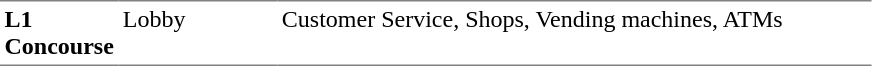<table table border=0 cellspacing=0 cellpadding=3>
<tr>
<td style="border-bottom:solid 1px gray; border-top:solid 1px gray;" valign=top width=50><strong>L1<br>Concourse</strong></td>
<td style="border-bottom:solid 1px gray; border-top:solid 1px gray;" valign=top width=100>Lobby</td>
<td style="border-bottom:solid 1px gray; border-top:solid 1px gray;" valign=top width=390>Customer Service, Shops, Vending machines, ATMs</td>
</tr>
</table>
